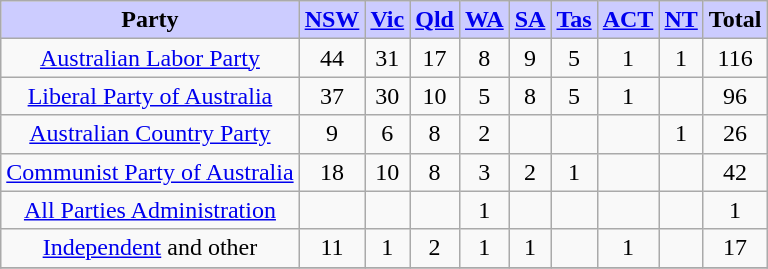<table class="wikitable" style="text-align:center">
<tr>
<th style="background:#ccf;">Party</th>
<th style="background:#ccf;"><a href='#'>NSW</a></th>
<th style="background:#ccf;"><a href='#'>Vic</a></th>
<th style="background:#ccf;"><a href='#'>Qld</a></th>
<th style="background:#ccf;"><a href='#'>WA</a></th>
<th style="background:#ccf;"><a href='#'>SA</a></th>
<th style="background:#ccf;"><a href='#'>Tas</a></th>
<th style="background:#ccf;"><a href='#'>ACT</a></th>
<th style="background:#ccf;"><a href='#'>NT</a></th>
<th colspan="2" style="background:#ccf;">Total</th>
</tr>
<tr>
<td style="font-size:100%;"><a href='#'>Australian Labor Party</a></td>
<td>44</td>
<td>31</td>
<td>17</td>
<td>8</td>
<td>9</td>
<td>5</td>
<td>1</td>
<td>1</td>
<td>116</td>
</tr>
<tr>
<td style="font-size:100%;"><a href='#'>Liberal Party of Australia</a></td>
<td>37</td>
<td>30</td>
<td>10</td>
<td>5</td>
<td>8</td>
<td>5</td>
<td>1</td>
<td></td>
<td>96</td>
</tr>
<tr>
<td style="font-size:100%;"><a href='#'>Australian Country Party</a></td>
<td>9</td>
<td>6</td>
<td>8</td>
<td>2</td>
<td></td>
<td></td>
<td></td>
<td>1</td>
<td>26</td>
</tr>
<tr>
<td style="font-size:100%;"><a href='#'>Communist Party of Australia</a></td>
<td>18</td>
<td>10</td>
<td>8</td>
<td>3</td>
<td>2</td>
<td>1</td>
<td></td>
<td></td>
<td>42</td>
</tr>
<tr>
<td style="font-size:100%;"><a href='#'>All Parties Administration</a></td>
<td></td>
<td></td>
<td></td>
<td>1</td>
<td></td>
<td></td>
<td></td>
<td></td>
<td>1</td>
</tr>
<tr>
<td style="font-size:100%;"><a href='#'>Independent</a> and other</td>
<td>11</td>
<td>1</td>
<td>2</td>
<td>1</td>
<td>1</td>
<td></td>
<td>1</td>
<td></td>
<td>17</td>
</tr>
<tr>
</tr>
</table>
